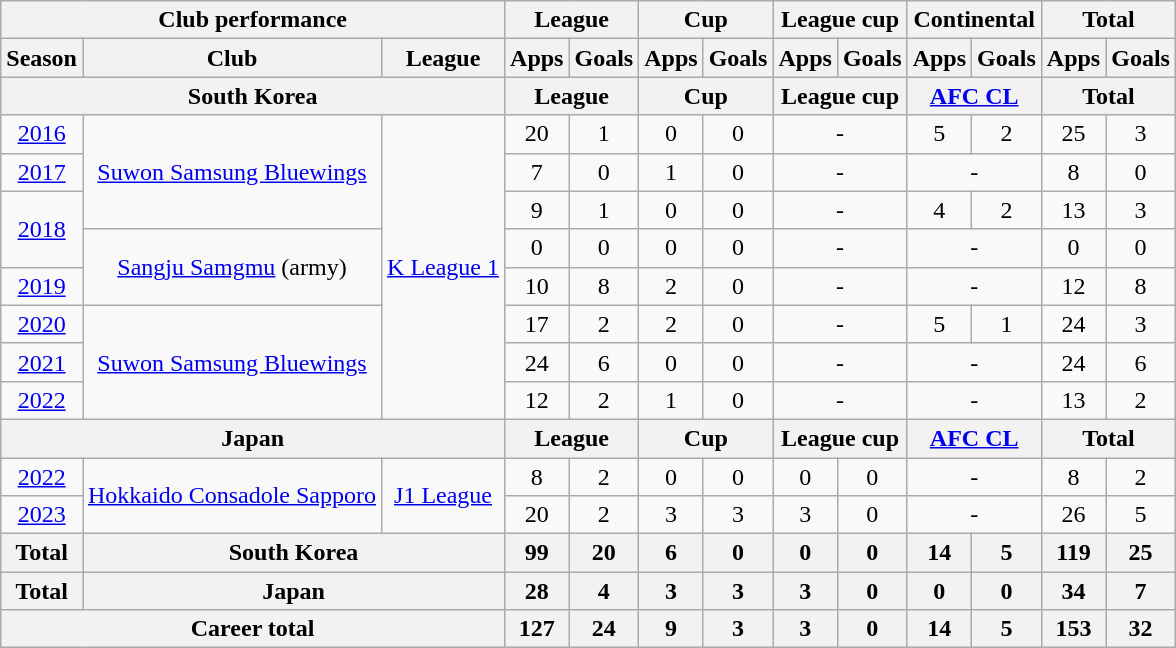<table class="wikitable" style="text-align:center">
<tr>
<th colspan=3>Club performance</th>
<th colspan=2>League</th>
<th colspan=2>Cup</th>
<th colspan=2>League cup</th>
<th colspan=2>Continental</th>
<th colspan=2>Total</th>
</tr>
<tr>
<th>Season</th>
<th>Club</th>
<th>League</th>
<th>Apps</th>
<th>Goals</th>
<th>Apps</th>
<th>Goals</th>
<th>Apps</th>
<th>Goals</th>
<th>Apps</th>
<th>Goals</th>
<th>Apps</th>
<th>Goals</th>
</tr>
<tr>
<th colspan=3>South Korea</th>
<th colspan=2>League</th>
<th colspan=2>Cup</th>
<th colspan=2>League cup</th>
<th colspan=2><a href='#'>AFC CL</a></th>
<th colspan=2>Total</th>
</tr>
<tr>
<td><a href='#'>2016</a></td>
<td rowspan=3><a href='#'>Suwon Samsung Bluewings</a></td>
<td rowspan=8><a href='#'>K League 1</a></td>
<td>20</td>
<td>1</td>
<td>0</td>
<td>0</td>
<td colspan=2>-</td>
<td>5</td>
<td>2</td>
<td>25</td>
<td>3</td>
</tr>
<tr>
<td><a href='#'>2017</a></td>
<td>7</td>
<td>0</td>
<td>1</td>
<td>0</td>
<td colspan=2>-</td>
<td colspan=2>-</td>
<td>8</td>
<td>0</td>
</tr>
<tr>
<td rowspan=2><a href='#'>2018</a></td>
<td>9</td>
<td>1</td>
<td>0</td>
<td>0</td>
<td colspan=2>-</td>
<td>4</td>
<td>2</td>
<td>13</td>
<td>3</td>
</tr>
<tr>
<td rowspan=2><a href='#'>Sangju Samgmu</a> (army)</td>
<td>0</td>
<td>0</td>
<td>0</td>
<td>0</td>
<td colspan=2>-</td>
<td colspan=2>-</td>
<td>0</td>
<td>0</td>
</tr>
<tr>
<td><a href='#'>2019</a></td>
<td>10</td>
<td>8</td>
<td>2</td>
<td>0</td>
<td colspan=2>-</td>
<td colspan=2>-</td>
<td>12</td>
<td>8</td>
</tr>
<tr>
<td><a href='#'>2020</a></td>
<td rowspan=3><a href='#'>Suwon Samsung Bluewings</a></td>
<td>17</td>
<td>2</td>
<td>2</td>
<td>0</td>
<td colspan=2>-</td>
<td>5</td>
<td>1</td>
<td>24</td>
<td>3</td>
</tr>
<tr>
<td><a href='#'>2021</a></td>
<td>24</td>
<td>6</td>
<td>0</td>
<td>0</td>
<td colspan=2>-</td>
<td colspan=2>-</td>
<td>24</td>
<td>6</td>
</tr>
<tr>
<td><a href='#'>2022</a></td>
<td>12</td>
<td>2</td>
<td>1</td>
<td>0</td>
<td colspan=2>-</td>
<td colspan=2>-</td>
<td>13</td>
<td>2</td>
</tr>
<tr>
<th colspan=3>Japan</th>
<th colspan=2>League</th>
<th colspan=2>Cup</th>
<th colspan=2>League cup</th>
<th colspan=2><a href='#'>AFC CL</a></th>
<th colspan=2>Total</th>
</tr>
<tr>
<td><a href='#'>2022</a></td>
<td rowspan=2><a href='#'>Hokkaido Consadole Sapporo</a></td>
<td rowspan=2><a href='#'>J1 League</a></td>
<td>8</td>
<td>2</td>
<td>0</td>
<td>0</td>
<td>0</td>
<td>0</td>
<td colspan=2>-</td>
<td>8</td>
<td>2</td>
</tr>
<tr>
<td><a href='#'>2023</a></td>
<td>20</td>
<td>2</td>
<td>3</td>
<td>3</td>
<td>3</td>
<td>0</td>
<td colspan=2>-</td>
<td>26</td>
<td>5</td>
</tr>
<tr>
<th>Total</th>
<th colspan=2>South Korea</th>
<th>99</th>
<th>20</th>
<th>6</th>
<th>0</th>
<th>0</th>
<th>0</th>
<th>14</th>
<th>5</th>
<th>119</th>
<th>25</th>
</tr>
<tr>
<th>Total</th>
<th colspan=2>Japan</th>
<th>28</th>
<th>4</th>
<th>3</th>
<th>3</th>
<th>3</th>
<th>0</th>
<th>0</th>
<th>0</th>
<th>34</th>
<th>7</th>
</tr>
<tr>
<th colspan=3>Career total</th>
<th>127</th>
<th>24</th>
<th>9</th>
<th>3</th>
<th>3</th>
<th>0</th>
<th>14</th>
<th>5</th>
<th>153</th>
<th>32</th>
</tr>
</table>
